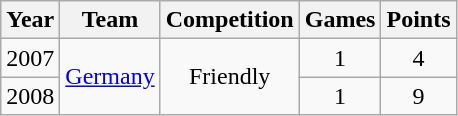<table class="wikitable">
<tr>
<th>Year</th>
<th>Team</th>
<th>Competition</th>
<th>Games</th>
<th>Points</th>
</tr>
<tr align="center">
<td>2007</td>
<td rowspan=2><a href='#'>Germany</a></td>
<td rowspan=2>Friendly</td>
<td>1</td>
<td>4</td>
</tr>
<tr align="center">
<td>2008</td>
<td>1</td>
<td>9</td>
</tr>
</table>
